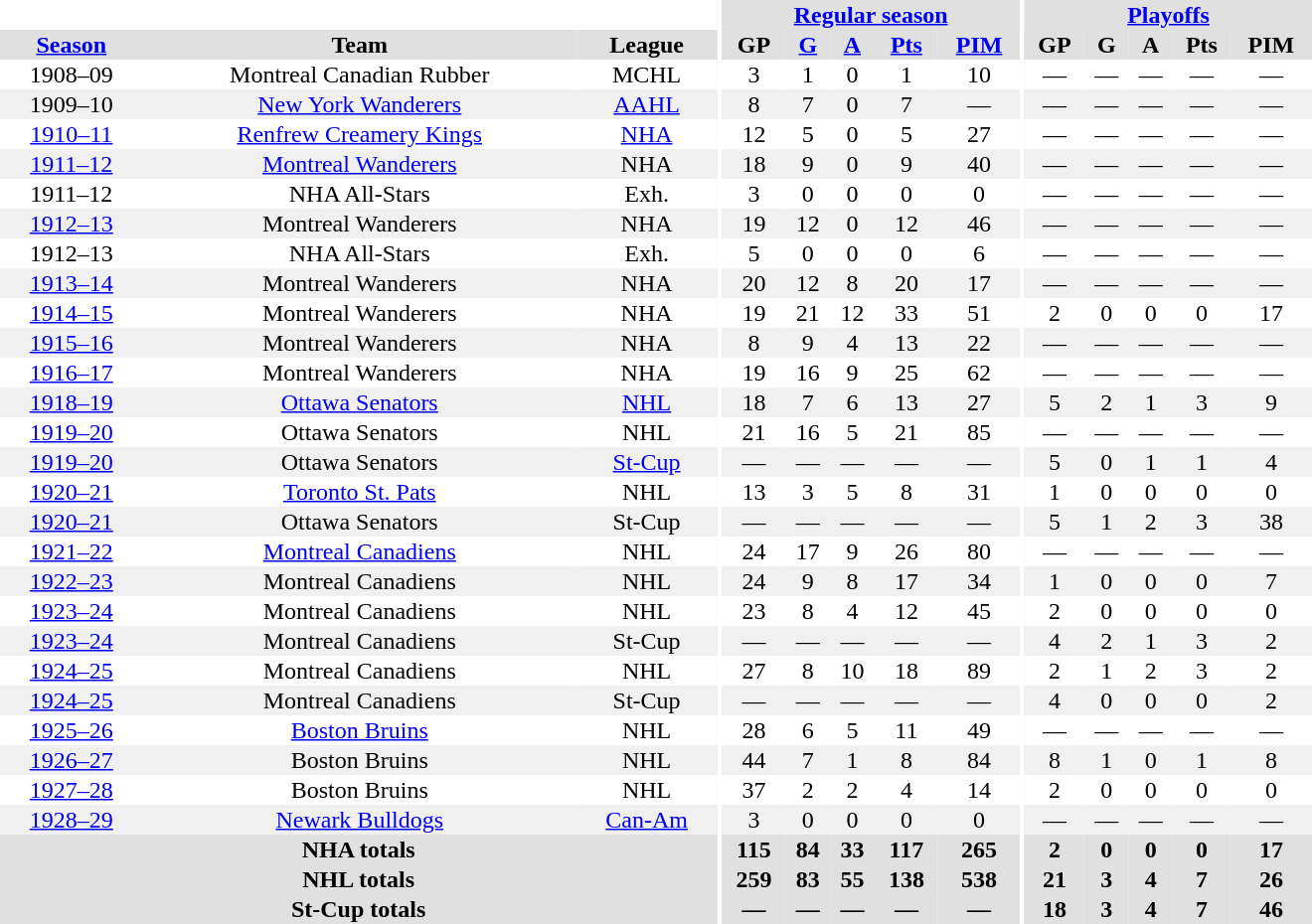<table border="0" cellpadding="1" cellspacing="0" style="text-align:center; width:55em">
<tr bgcolor="#e0e0e0">
<th colspan="3" bgcolor="#ffffff"></th>
<th rowspan="100" bgcolor="#ffffff"></th>
<th colspan="5"><a href='#'>Regular season</a></th>
<th rowspan="100" bgcolor="#ffffff"></th>
<th colspan="5"><a href='#'>Playoffs</a></th>
</tr>
<tr bgcolor="#e0e0e0">
<th><a href='#'>Season</a></th>
<th>Team</th>
<th>League</th>
<th>GP</th>
<th><a href='#'>G</a></th>
<th><a href='#'>A</a></th>
<th><a href='#'>Pts</a></th>
<th><a href='#'>PIM</a></th>
<th>GP</th>
<th>G</th>
<th>A</th>
<th>Pts</th>
<th>PIM</th>
</tr>
<tr>
<td>1908–09</td>
<td>Montreal Canadian Rubber</td>
<td>MCHL</td>
<td>3</td>
<td>1</td>
<td>0</td>
<td>1</td>
<td>10</td>
<td>—</td>
<td>—</td>
<td>—</td>
<td>—</td>
<td>—</td>
</tr>
<tr bgcolor="#f0f0f0">
<td>1909–10</td>
<td><a href='#'>New York Wanderers</a></td>
<td><a href='#'>AAHL</a></td>
<td>8</td>
<td>7</td>
<td>0</td>
<td>7</td>
<td>—</td>
<td>—</td>
<td>—</td>
<td>—</td>
<td>—</td>
<td>—</td>
</tr>
<tr>
<td><a href='#'>1910–11</a></td>
<td><a href='#'>Renfrew Creamery Kings</a></td>
<td><a href='#'>NHA</a></td>
<td>12</td>
<td>5</td>
<td>0</td>
<td>5</td>
<td>27</td>
<td>—</td>
<td>—</td>
<td>—</td>
<td>—</td>
<td>—</td>
</tr>
<tr bgcolor="#f0f0f0">
<td><a href='#'>1911–12</a></td>
<td><a href='#'>Montreal Wanderers</a></td>
<td>NHA</td>
<td>18</td>
<td>9</td>
<td>0</td>
<td>9</td>
<td>40</td>
<td>—</td>
<td>—</td>
<td>—</td>
<td>—</td>
<td>—</td>
</tr>
<tr>
<td>1911–12</td>
<td>NHA All-Stars</td>
<td>Exh.</td>
<td>3</td>
<td>0</td>
<td>0</td>
<td>0</td>
<td>0</td>
<td>—</td>
<td>—</td>
<td>—</td>
<td>—</td>
<td>—</td>
</tr>
<tr bgcolor="#f0f0f0">
<td><a href='#'>1912–13</a></td>
<td>Montreal Wanderers</td>
<td>NHA</td>
<td>19</td>
<td>12</td>
<td>0</td>
<td>12</td>
<td>46</td>
<td>—</td>
<td>—</td>
<td>—</td>
<td>—</td>
<td>—</td>
</tr>
<tr>
<td>1912–13</td>
<td>NHA All-Stars</td>
<td>Exh.</td>
<td>5</td>
<td>0</td>
<td>0</td>
<td>0</td>
<td>6</td>
<td>—</td>
<td>—</td>
<td>—</td>
<td>—</td>
<td>—</td>
</tr>
<tr bgcolor="#f0f0f0">
<td><a href='#'>1913–14</a></td>
<td>Montreal Wanderers</td>
<td>NHA</td>
<td>20</td>
<td>12</td>
<td>8</td>
<td>20</td>
<td>17</td>
<td>—</td>
<td>—</td>
<td>—</td>
<td>—</td>
<td>—</td>
</tr>
<tr>
<td><a href='#'>1914–15</a></td>
<td>Montreal Wanderers</td>
<td>NHA</td>
<td>19</td>
<td>21</td>
<td>12</td>
<td>33</td>
<td>51</td>
<td>2</td>
<td>0</td>
<td>0</td>
<td>0</td>
<td>17</td>
</tr>
<tr bgcolor="#f0f0f0">
<td><a href='#'>1915–16</a></td>
<td>Montreal Wanderers</td>
<td>NHA</td>
<td>8</td>
<td>9</td>
<td>4</td>
<td>13</td>
<td>22</td>
<td>—</td>
<td>—</td>
<td>—</td>
<td>—</td>
<td>—</td>
</tr>
<tr>
<td><a href='#'>1916–17</a></td>
<td>Montreal Wanderers</td>
<td>NHA</td>
<td>19</td>
<td>16</td>
<td>9</td>
<td>25</td>
<td>62</td>
<td>—</td>
<td>—</td>
<td>—</td>
<td>—</td>
<td>—</td>
</tr>
<tr bgcolor="#f0f0f0">
<td><a href='#'>1918–19</a></td>
<td><a href='#'>Ottawa Senators</a></td>
<td><a href='#'>NHL</a></td>
<td>18</td>
<td>7</td>
<td>6</td>
<td>13</td>
<td>27</td>
<td>5</td>
<td>2</td>
<td>1</td>
<td>3</td>
<td>9</td>
</tr>
<tr>
<td><a href='#'>1919–20</a></td>
<td>Ottawa Senators</td>
<td>NHL</td>
<td>21</td>
<td>16</td>
<td>5</td>
<td>21</td>
<td>85</td>
<td>—</td>
<td>—</td>
<td>—</td>
<td>—</td>
<td>—</td>
</tr>
<tr bgcolor="#f0f0f0">
<td><a href='#'>1919–20</a></td>
<td>Ottawa Senators</td>
<td><a href='#'>St-Cup</a></td>
<td>—</td>
<td>—</td>
<td>—</td>
<td>—</td>
<td>—</td>
<td>5</td>
<td>0</td>
<td>1</td>
<td>1</td>
<td>4</td>
</tr>
<tr>
<td><a href='#'>1920–21</a></td>
<td><a href='#'>Toronto St. Pats</a></td>
<td>NHL</td>
<td>13</td>
<td>3</td>
<td>5</td>
<td>8</td>
<td>31</td>
<td>1</td>
<td>0</td>
<td>0</td>
<td>0</td>
<td>0</td>
</tr>
<tr bgcolor="#f0f0f0">
<td><a href='#'>1920–21</a></td>
<td>Ottawa Senators</td>
<td>St-Cup</td>
<td>—</td>
<td>—</td>
<td>—</td>
<td>—</td>
<td>—</td>
<td>5</td>
<td>1</td>
<td>2</td>
<td>3</td>
<td>38</td>
</tr>
<tr>
<td><a href='#'>1921–22</a></td>
<td><a href='#'>Montreal Canadiens</a></td>
<td>NHL</td>
<td>24</td>
<td>17</td>
<td>9</td>
<td>26</td>
<td>80</td>
<td>—</td>
<td>—</td>
<td>—</td>
<td>—</td>
<td>—</td>
</tr>
<tr bgcolor="#f0f0f0">
<td><a href='#'>1922–23</a></td>
<td>Montreal Canadiens</td>
<td>NHL</td>
<td>24</td>
<td>9</td>
<td>8</td>
<td>17</td>
<td>34</td>
<td>1</td>
<td>0</td>
<td>0</td>
<td>0</td>
<td>7</td>
</tr>
<tr>
<td><a href='#'>1923–24</a></td>
<td>Montreal Canadiens</td>
<td>NHL</td>
<td>23</td>
<td>8</td>
<td>4</td>
<td>12</td>
<td>45</td>
<td>2</td>
<td>0</td>
<td>0</td>
<td>0</td>
<td>0</td>
</tr>
<tr bgcolor="#f0f0f0">
<td><a href='#'>1923–24</a></td>
<td>Montreal Canadiens</td>
<td>St-Cup</td>
<td>—</td>
<td>—</td>
<td>—</td>
<td>—</td>
<td>—</td>
<td>4</td>
<td>2</td>
<td>1</td>
<td>3</td>
<td>2</td>
</tr>
<tr>
<td><a href='#'>1924–25</a></td>
<td>Montreal Canadiens</td>
<td>NHL</td>
<td>27</td>
<td>8</td>
<td>10</td>
<td>18</td>
<td>89</td>
<td>2</td>
<td>1</td>
<td>2</td>
<td>3</td>
<td>2</td>
</tr>
<tr bgcolor="#f0f0f0">
<td><a href='#'>1924–25</a></td>
<td>Montreal Canadiens</td>
<td>St-Cup</td>
<td>—</td>
<td>—</td>
<td>—</td>
<td>—</td>
<td>—</td>
<td>4</td>
<td>0</td>
<td>0</td>
<td>0</td>
<td>2</td>
</tr>
<tr>
<td><a href='#'>1925–26</a></td>
<td><a href='#'>Boston Bruins</a></td>
<td>NHL</td>
<td>28</td>
<td>6</td>
<td>5</td>
<td>11</td>
<td>49</td>
<td>—</td>
<td>—</td>
<td>—</td>
<td>—</td>
<td>—</td>
</tr>
<tr bgcolor="#f0f0f0">
<td><a href='#'>1926–27</a></td>
<td>Boston Bruins</td>
<td>NHL</td>
<td>44</td>
<td>7</td>
<td>1</td>
<td>8</td>
<td>84</td>
<td>8</td>
<td>1</td>
<td>0</td>
<td>1</td>
<td>8</td>
</tr>
<tr>
<td><a href='#'>1927–28</a></td>
<td>Boston Bruins</td>
<td>NHL</td>
<td>37</td>
<td>2</td>
<td>2</td>
<td>4</td>
<td>14</td>
<td>2</td>
<td>0</td>
<td>0</td>
<td>0</td>
<td>0</td>
</tr>
<tr bgcolor="#f0f0f0">
<td><a href='#'>1928–29</a></td>
<td><a href='#'>Newark Bulldogs</a></td>
<td><a href='#'>Can-Am</a></td>
<td>3</td>
<td>0</td>
<td>0</td>
<td>0</td>
<td>0</td>
<td>—</td>
<td>—</td>
<td>—</td>
<td>—</td>
<td>—</td>
</tr>
<tr bgcolor="#e0e0e0">
<th colspan="3">NHA totals</th>
<th>115</th>
<th>84</th>
<th>33</th>
<th>117</th>
<th>265</th>
<th>2</th>
<th>0</th>
<th>0</th>
<th>0</th>
<th>17</th>
</tr>
<tr bgcolor="#e0e0e0">
<th colspan="3">NHL totals</th>
<th>259</th>
<th>83</th>
<th>55</th>
<th>138</th>
<th>538</th>
<th>21</th>
<th>3</th>
<th>4</th>
<th>7</th>
<th>26</th>
</tr>
<tr bgcolor="#e0e0e0">
<th colspan="3">St-Cup totals</th>
<th>—</th>
<th>—</th>
<th>—</th>
<th>—</th>
<th>—</th>
<th>18</th>
<th>3</th>
<th>4</th>
<th>7</th>
<th>46</th>
</tr>
</table>
